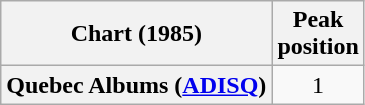<table class="wikitable plainrowheaders" style="text-align:center">
<tr>
<th scope="col">Chart (1985)</th>
<th scope="col">Peak<br>position</th>
</tr>
<tr>
<th scope="row">Quebec Albums (<a href='#'>ADISQ</a>)</th>
<td>1</td>
</tr>
</table>
